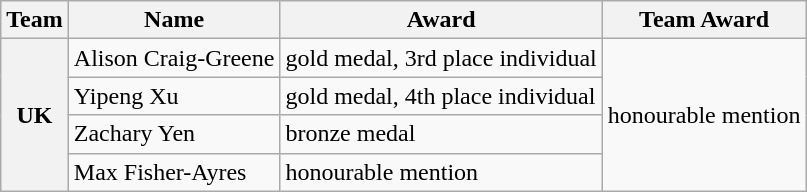<table class="wikitable">
<tr>
<th>Team</th>
<th>Name</th>
<th>Award</th>
<th>Team Award</th>
</tr>
<tr>
<th rowspan=4 valign="middle">UK</th>
<td>Alison Craig-Greene</td>
<td>gold medal, 3rd place individual</td>
<td rowspan=4 halign="middle" valign="middle">honourable mention</td>
</tr>
<tr>
<td>Yipeng Xu</td>
<td>gold medal, 4th place individual</td>
</tr>
<tr>
<td>Zachary Yen</td>
<td>bronze medal</td>
</tr>
<tr>
<td>Max Fisher-Ayres</td>
<td>honourable mention</td>
</tr>
</table>
